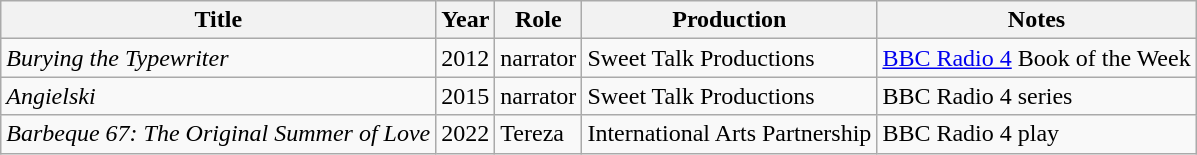<table class="wikitable">
<tr>
<th>Title</th>
<th>Year</th>
<th>Role</th>
<th>Production</th>
<th>Notes</th>
</tr>
<tr>
<td><em>Burying the Typewriter</em></td>
<td>2012</td>
<td>narrator</td>
<td>Sweet Talk Productions</td>
<td><a href='#'>BBC Radio 4</a> Book of the Week</td>
</tr>
<tr>
<td><em>Angielski</em></td>
<td>2015</td>
<td>narrator</td>
<td>Sweet Talk Productions</td>
<td>BBC Radio 4 series</td>
</tr>
<tr>
<td><em>Barbeque 67: The Original Summer of Love</em></td>
<td>2022</td>
<td>Tereza</td>
<td>International Arts Partnership</td>
<td>BBC Radio 4 play</td>
</tr>
</table>
